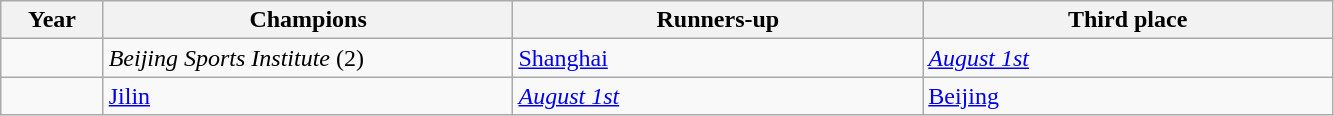<table class="wikitable">
<tr>
<th style="width:5%;">Year</th>
<th style="width:20%;">Champions</th>
<th style="width:20%;">Runners-up</th>
<th style="width:20%;">Third place</th>
</tr>
<tr>
<td></td>
<td><em>Beijing Sports Institute</em> (2)</td>
<td><a href='#'>Shanghai</a></td>
<td><em><a href='#'>August 1st</a></em></td>
</tr>
<tr>
<td></td>
<td><a href='#'>Jilin</a></td>
<td><em><a href='#'>August 1st</a></em></td>
<td><a href='#'>Beijing</a></td>
</tr>
</table>
